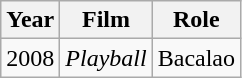<table class=wikitable>
<tr>
<th>Year</th>
<th>Film</th>
<th>Role</th>
</tr>
<tr>
<td>2008</td>
<td><em>Playball</em></td>
<td>Bacalao</td>
</tr>
</table>
